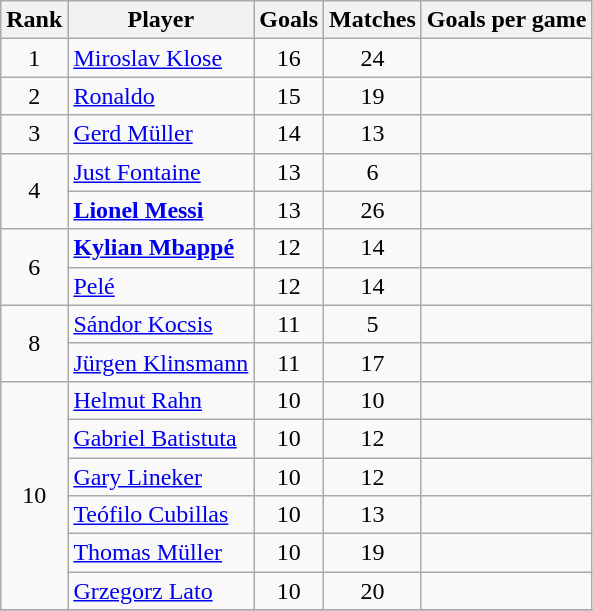<table class="sortable wikitable" style="text-align:center">
<tr>
<th>Rank</th>
<th>Player</th>
<th>Goals</th>
<th>Matches</th>
<th>Goals per game</th>
</tr>
<tr>
<td>1</td>
<td align=left> <a href='#'>Miroslav Klose</a></td>
<td>16</td>
<td>24</td>
<td></td>
</tr>
<tr>
<td>2</td>
<td align=left> <a href='#'>Ronaldo</a></td>
<td>15</td>
<td>19</td>
<td></td>
</tr>
<tr>
<td>3</td>
<td align=left> <a href='#'>Gerd Müller</a></td>
<td>14</td>
<td>13</td>
<td></td>
</tr>
<tr>
<td rowspan=2>4</td>
<td align=left> <a href='#'>Just Fontaine</a></td>
<td>13</td>
<td>6</td>
<td></td>
</tr>
<tr>
<td align=left> <strong><a href='#'>Lionel Messi</a></strong></td>
<td>13</td>
<td>26</td>
<td></td>
</tr>
<tr>
<td rowspan=2>6</td>
<td align=left> <strong><a href='#'>Kylian Mbappé</a></strong></td>
<td>12</td>
<td>14</td>
<td></td>
</tr>
<tr>
<td align=left> <a href='#'>Pelé</a></td>
<td>12</td>
<td>14</td>
<td></td>
</tr>
<tr>
<td rowspan=2>8</td>
<td align=left> <a href='#'>Sándor Kocsis</a></td>
<td>11</td>
<td>5</td>
<td></td>
</tr>
<tr>
<td align=left> <a href='#'>Jürgen Klinsmann</a></td>
<td>11</td>
<td>17</td>
<td></td>
</tr>
<tr>
<td rowspan=6>10</td>
<td align=left> <a href='#'>Helmut Rahn</a></td>
<td>10</td>
<td>10</td>
<td></td>
</tr>
<tr>
<td align=left> <a href='#'>Gabriel Batistuta</a></td>
<td>10</td>
<td>12</td>
<td></td>
</tr>
<tr>
<td align=left> <a href='#'>Gary Lineker</a></td>
<td>10</td>
<td>12</td>
<td></td>
</tr>
<tr>
<td align=left> <a href='#'>Teófilo Cubillas</a></td>
<td>10</td>
<td>13</td>
<td></td>
</tr>
<tr>
<td align=left> <a href='#'>Thomas Müller</a></td>
<td>10</td>
<td>19</td>
<td></td>
</tr>
<tr>
<td align=left> <a href='#'>Grzegorz Lato</a></td>
<td>10</td>
<td>20</td>
<td></td>
</tr>
<tr>
</tr>
</table>
